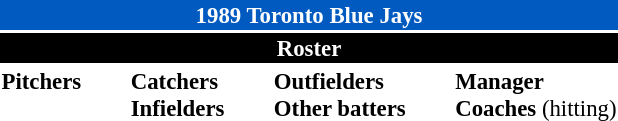<table class="toccolours" style="font-size: 95%;">
<tr>
<th colspan="10" style="background-color: #005ac0; color: #FFFFFF; text-align: center;">1989 Toronto Blue Jays</th>
</tr>
<tr>
<td colspan="10" style="background-color: black; color: white; text-align: center;"><strong>Roster</strong></td>
</tr>
<tr>
<td valign="top"><strong>Pitchers</strong><br>

















</td>
<td width="25px"></td>
<td valign="top"><strong>Catchers</strong><br>



<strong>Infielders</strong>






</td>
<td width="25px"></td>
<td valign="top"><strong>Outfielders</strong><br>








<strong>Other batters</strong>



</td>
<td width="25px"></td>
<td valign="top"><strong>Manager</strong><br>

<strong>Coaches</strong>
 (hitting)



</td>
</tr>
</table>
